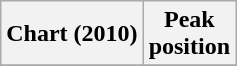<table class="wikitable sortable plainrowheaders">
<tr>
<th>Chart (2010)</th>
<th>Peak<br>position</th>
</tr>
<tr>
</tr>
</table>
